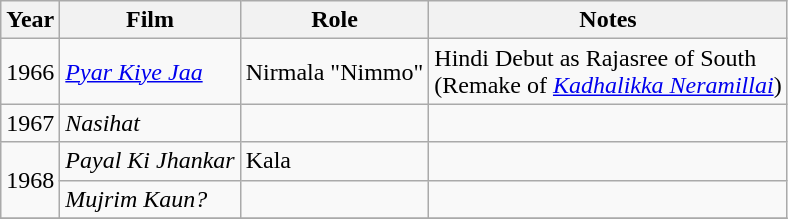<table class="wikitable">
<tr>
<th>Year</th>
<th>Film</th>
<th>Role</th>
<th>Notes</th>
</tr>
<tr>
<td>1966</td>
<td><em><a href='#'>Pyar Kiye Jaa</a></em></td>
<td>Nirmala "Nimmo"</td>
<td>Hindi Debut as Rajasree of South<br>(Remake of <em><a href='#'>Kadhalikka Neramillai</a></em>)</td>
</tr>
<tr>
<td>1967</td>
<td><em>Nasihat</em></td>
<td></td>
<td></td>
</tr>
<tr>
<td rowspan="2">1968</td>
<td><em>Payal Ki Jhankar</em></td>
<td>Kala</td>
<td></td>
</tr>
<tr>
<td><em>Mujrim Kaun?</em></td>
<td></td>
<td></td>
</tr>
<tr>
</tr>
</table>
